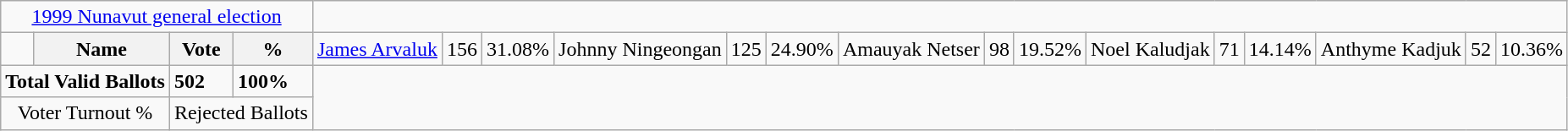<table class="wikitable">
<tr>
<td colspan=4 align=center><a href='#'>1999 Nunavut general election</a></td>
</tr>
<tr>
<td> </td>
<th><strong>Name </strong></th>
<th><strong>Vote</strong></th>
<th><strong>%</strong><br></th>
<td><a href='#'>James Arvaluk</a></td>
<td>156</td>
<td>31.08%<br></td>
<td>Johnny Ningeongan</td>
<td>125</td>
<td>24.90%<br></td>
<td>Amauyak Netser</td>
<td>98</td>
<td>19.52%<br></td>
<td>Noel Kaludjak</td>
<td>71</td>
<td>14.14%<br></td>
<td>Anthyme Kadjuk</td>
<td>52</td>
<td>10.36%</td>
</tr>
<tr>
<td colspan=2><strong>Total Valid Ballots</strong></td>
<td><strong>502</strong></td>
<td><strong>100%</strong></td>
</tr>
<tr>
<td colspan=2 align=center>Voter Turnout %</td>
<td colspan=2 align=center>Rejected Ballots</td>
</tr>
</table>
